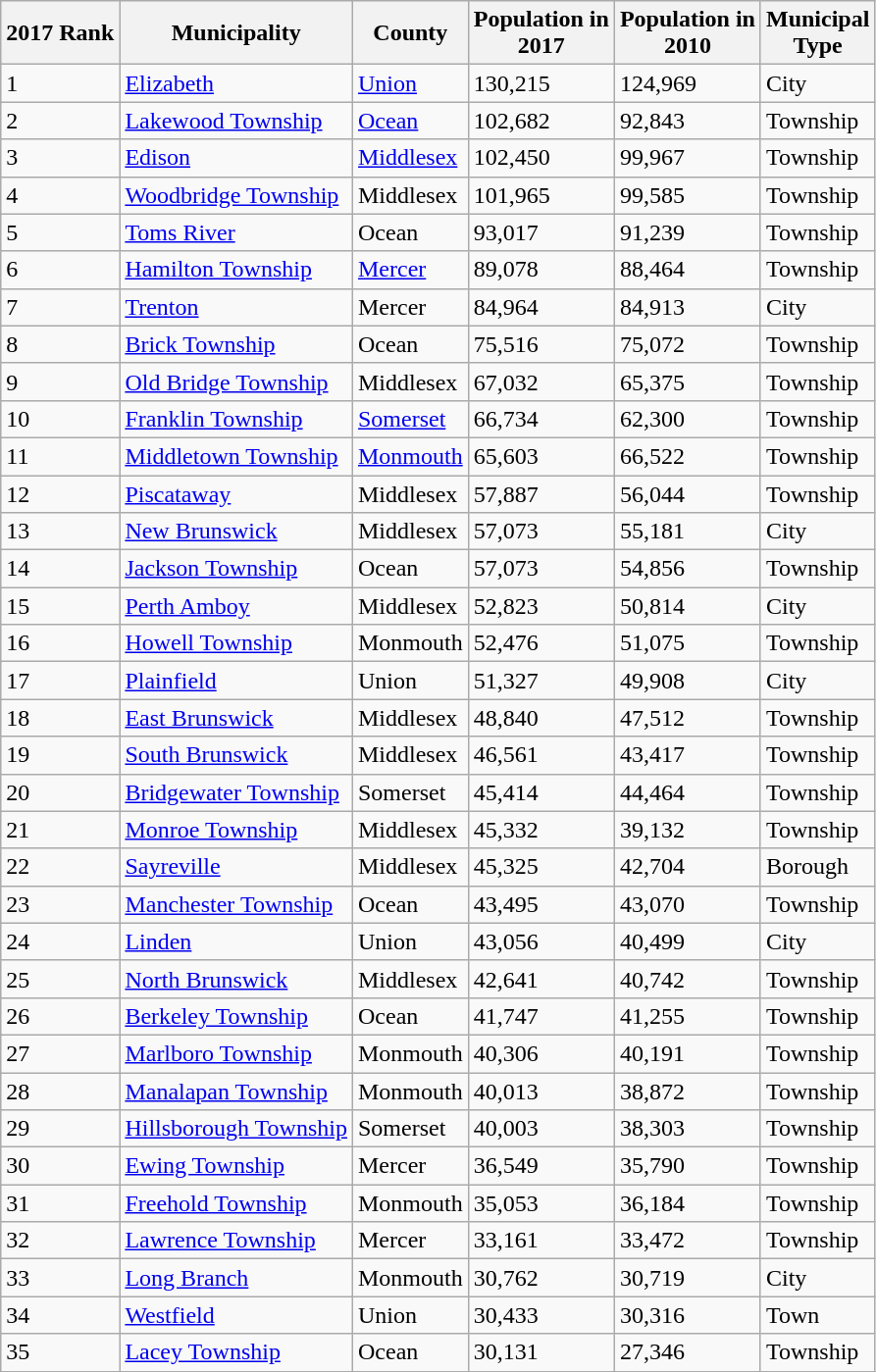<table class="wikitable sortable">
<tr>
<th>2017 Rank</th>
<th>Municipality</th>
<th>County</th>
<th>Population in<br>2017</th>
<th>Population in<br>2010</th>
<th>Municipal<br>Type</th>
</tr>
<tr>
<td>1</td>
<td><a href='#'>Elizabeth</a></td>
<td><a href='#'>Union</a></td>
<td>130,215</td>
<td>124,969</td>
<td>City</td>
</tr>
<tr>
<td>2</td>
<td><a href='#'>Lakewood Township</a></td>
<td><a href='#'>Ocean</a></td>
<td>102,682</td>
<td>92,843</td>
<td>Township</td>
</tr>
<tr>
<td>3</td>
<td><a href='#'>Edison</a></td>
<td><a href='#'>Middlesex</a></td>
<td>102,450</td>
<td>99,967</td>
<td>Township</td>
</tr>
<tr>
<td>4</td>
<td><a href='#'>Woodbridge Township</a></td>
<td>Middlesex</td>
<td>101,965</td>
<td>99,585</td>
<td>Township</td>
</tr>
<tr>
<td>5</td>
<td><a href='#'>Toms River</a></td>
<td>Ocean</td>
<td>93,017</td>
<td>91,239</td>
<td>Township</td>
</tr>
<tr>
<td>6</td>
<td><a href='#'>Hamilton Township</a></td>
<td><a href='#'>Mercer</a></td>
<td>89,078</td>
<td>88,464</td>
<td>Township</td>
</tr>
<tr>
<td>7</td>
<td><a href='#'>Trenton</a></td>
<td>Mercer</td>
<td>84,964</td>
<td>84,913</td>
<td>City</td>
</tr>
<tr>
<td>8</td>
<td><a href='#'>Brick Township</a></td>
<td>Ocean</td>
<td>75,516</td>
<td>75,072</td>
<td>Township</td>
</tr>
<tr>
<td>9</td>
<td><a href='#'>Old Bridge Township</a></td>
<td>Middlesex</td>
<td>67,032</td>
<td>65,375</td>
<td>Township</td>
</tr>
<tr>
<td>10</td>
<td><a href='#'>Franklin Township</a></td>
<td><a href='#'>Somerset</a></td>
<td>66,734</td>
<td>62,300</td>
<td>Township</td>
</tr>
<tr>
<td>11</td>
<td><a href='#'>Middletown Township</a></td>
<td><a href='#'>Monmouth</a></td>
<td>65,603</td>
<td>66,522</td>
<td>Township</td>
</tr>
<tr>
<td>12</td>
<td><a href='#'>Piscataway</a></td>
<td>Middlesex</td>
<td>57,887</td>
<td>56,044</td>
<td>Township</td>
</tr>
<tr>
<td>13</td>
<td><a href='#'>New Brunswick</a></td>
<td>Middlesex</td>
<td>57,073</td>
<td>55,181</td>
<td>City</td>
</tr>
<tr>
<td>14</td>
<td><a href='#'>Jackson Township</a></td>
<td>Ocean</td>
<td>57,073</td>
<td>54,856</td>
<td>Township</td>
</tr>
<tr>
<td>15</td>
<td><a href='#'>Perth Amboy</a></td>
<td>Middlesex</td>
<td>52,823</td>
<td>50,814</td>
<td>City</td>
</tr>
<tr>
<td>16</td>
<td><a href='#'>Howell Township</a></td>
<td>Monmouth</td>
<td>52,476</td>
<td>51,075</td>
<td>Township</td>
</tr>
<tr>
<td>17</td>
<td><a href='#'>Plainfield</a></td>
<td>Union</td>
<td>51,327</td>
<td>49,908</td>
<td>City</td>
</tr>
<tr>
<td>18</td>
<td><a href='#'>East Brunswick</a></td>
<td>Middlesex</td>
<td>48,840</td>
<td>47,512</td>
<td>Township</td>
</tr>
<tr>
<td>19</td>
<td><a href='#'>South Brunswick</a></td>
<td>Middlesex</td>
<td>46,561</td>
<td>43,417</td>
<td>Township</td>
</tr>
<tr>
<td>20</td>
<td><a href='#'>Bridgewater Township</a></td>
<td>Somerset</td>
<td>45,414</td>
<td>44,464</td>
<td>Township</td>
</tr>
<tr>
<td>21</td>
<td><a href='#'>Monroe Township</a></td>
<td>Middlesex</td>
<td>45,332</td>
<td>39,132</td>
<td>Township</td>
</tr>
<tr>
<td>22</td>
<td><a href='#'>Sayreville</a></td>
<td>Middlesex</td>
<td>45,325</td>
<td>42,704</td>
<td>Borough</td>
</tr>
<tr>
<td>23</td>
<td><a href='#'>Manchester Township</a></td>
<td>Ocean</td>
<td>43,495</td>
<td>43,070</td>
<td>Township</td>
</tr>
<tr>
<td>24</td>
<td><a href='#'>Linden</a></td>
<td>Union</td>
<td>43,056</td>
<td>40,499</td>
<td>City</td>
</tr>
<tr>
<td>25</td>
<td><a href='#'>North Brunswick</a></td>
<td>Middlesex</td>
<td>42,641</td>
<td>40,742</td>
<td>Township</td>
</tr>
<tr>
<td>26</td>
<td><a href='#'>Berkeley Township</a></td>
<td>Ocean</td>
<td>41,747</td>
<td>41,255</td>
<td>Township</td>
</tr>
<tr>
<td>27</td>
<td><a href='#'>Marlboro Township</a></td>
<td>Monmouth</td>
<td>40,306</td>
<td>40,191</td>
<td>Township</td>
</tr>
<tr>
<td>28</td>
<td><a href='#'>Manalapan Township</a></td>
<td>Monmouth</td>
<td>40,013</td>
<td>38,872</td>
<td>Township</td>
</tr>
<tr>
<td>29</td>
<td><a href='#'>Hillsborough Township</a></td>
<td>Somerset</td>
<td>40,003</td>
<td>38,303</td>
<td>Township</td>
</tr>
<tr>
<td>30</td>
<td><a href='#'>Ewing Township</a></td>
<td>Mercer</td>
<td>36,549</td>
<td>35,790</td>
<td>Township</td>
</tr>
<tr>
<td>31</td>
<td><a href='#'>Freehold Township</a></td>
<td>Monmouth</td>
<td>35,053</td>
<td>36,184</td>
<td>Township</td>
</tr>
<tr>
<td>32</td>
<td><a href='#'>Lawrence Township</a></td>
<td>Mercer</td>
<td>33,161</td>
<td>33,472</td>
<td>Township</td>
</tr>
<tr>
<td>33</td>
<td><a href='#'>Long Branch</a></td>
<td>Monmouth</td>
<td>30,762</td>
<td>30,719</td>
<td>City</td>
</tr>
<tr>
<td>34</td>
<td><a href='#'>Westfield</a></td>
<td>Union</td>
<td>30,433</td>
<td>30,316</td>
<td>Town</td>
</tr>
<tr>
<td>35</td>
<td><a href='#'>Lacey Township</a></td>
<td>Ocean</td>
<td>30,131</td>
<td>27,346</td>
<td>Township</td>
</tr>
</table>
